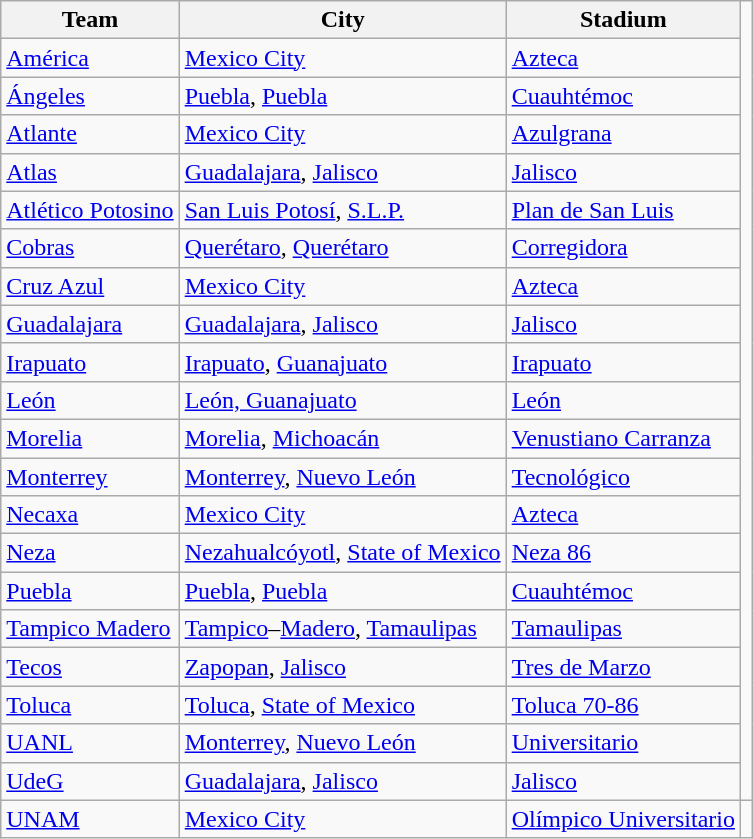<table class="wikitable" class="toccolours sortable">
<tr>
<th>Team</th>
<th>City</th>
<th>Stadium</th>
</tr>
<tr>
<td><a href='#'>América</a></td>
<td><a href='#'>Mexico City</a></td>
<td><a href='#'>Azteca</a></td>
</tr>
<tr>
<td><a href='#'>Ángeles</a></td>
<td><a href='#'>Puebla</a>, <a href='#'>Puebla</a></td>
<td><a href='#'>Cuauhtémoc</a></td>
</tr>
<tr>
<td><a href='#'>Atlante</a></td>
<td><a href='#'>Mexico City</a></td>
<td><a href='#'>Azulgrana</a></td>
</tr>
<tr>
<td><a href='#'>Atlas</a></td>
<td><a href='#'>Guadalajara</a>, <a href='#'>Jalisco</a></td>
<td><a href='#'>Jalisco</a></td>
</tr>
<tr>
<td><a href='#'>Atlético Potosino</a></td>
<td><a href='#'>San Luis Potosí</a>, <a href='#'>S.L.P.</a></td>
<td><a href='#'>Plan de San Luis</a></td>
</tr>
<tr>
<td><a href='#'>Cobras</a></td>
<td><a href='#'>Querétaro</a>, <a href='#'>Querétaro</a></td>
<td><a href='#'>Corregidora</a></td>
</tr>
<tr>
<td><a href='#'>Cruz Azul</a></td>
<td><a href='#'>Mexico City</a></td>
<td><a href='#'>Azteca</a></td>
</tr>
<tr>
<td><a href='#'>Guadalajara</a></td>
<td><a href='#'>Guadalajara</a>, <a href='#'>Jalisco</a></td>
<td><a href='#'>Jalisco</a></td>
</tr>
<tr>
<td><a href='#'>Irapuato</a></td>
<td><a href='#'>Irapuato</a>, <a href='#'>Guanajuato</a></td>
<td><a href='#'>Irapuato</a></td>
</tr>
<tr>
<td><a href='#'>León</a></td>
<td><a href='#'>León, Guanajuato</a></td>
<td><a href='#'>León</a></td>
</tr>
<tr>
<td><a href='#'>Morelia</a></td>
<td><a href='#'>Morelia</a>, <a href='#'>Michoacán</a></td>
<td><a href='#'>Venustiano Carranza</a></td>
</tr>
<tr>
<td><a href='#'>Monterrey</a></td>
<td><a href='#'>Monterrey</a>, <a href='#'>Nuevo León</a></td>
<td><a href='#'>Tecnológico</a></td>
</tr>
<tr>
<td><a href='#'>Necaxa</a></td>
<td><a href='#'>Mexico City</a></td>
<td><a href='#'>Azteca</a></td>
</tr>
<tr>
<td><a href='#'>Neza</a></td>
<td><a href='#'>Nezahualcóyotl</a>, <a href='#'>State of Mexico</a></td>
<td><a href='#'>Neza 86</a></td>
</tr>
<tr>
<td><a href='#'>Puebla</a></td>
<td><a href='#'>Puebla</a>, <a href='#'>Puebla</a></td>
<td><a href='#'>Cuauhtémoc</a></td>
</tr>
<tr>
<td><a href='#'>Tampico Madero</a></td>
<td><a href='#'>Tampico</a>–<a href='#'>Madero</a>, <a href='#'>Tamaulipas</a></td>
<td><a href='#'>Tamaulipas</a></td>
</tr>
<tr>
<td><a href='#'>Tecos</a></td>
<td><a href='#'>Zapopan</a>, <a href='#'>Jalisco</a></td>
<td><a href='#'>Tres de Marzo</a></td>
</tr>
<tr>
<td><a href='#'>Toluca</a></td>
<td><a href='#'>Toluca</a>, <a href='#'>State of Mexico</a></td>
<td><a href='#'>Toluca 70-86</a></td>
</tr>
<tr>
<td><a href='#'>UANL</a></td>
<td><a href='#'>Monterrey</a>, <a href='#'>Nuevo León</a></td>
<td><a href='#'>Universitario</a></td>
</tr>
<tr>
<td><a href='#'>UdeG</a></td>
<td><a href='#'>Guadalajara</a>, <a href='#'>Jalisco</a></td>
<td><a href='#'>Jalisco</a></td>
</tr>
<tr>
<td><a href='#'>UNAM</a></td>
<td><a href='#'>Mexico City</a></td>
<td><a href='#'>Olímpico Universitario</a></td>
<td></td>
</tr>
</table>
